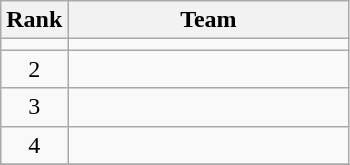<table class=wikitable style="text-align:center;">
<tr>
<th>Rank</th>
<th width=180>Team</th>
</tr>
<tr>
<td></td>
<td align=left></td>
</tr>
<tr>
<td>2</td>
<td align=left></td>
</tr>
<tr>
<td>3</td>
<td align=left></td>
</tr>
<tr>
<td>4</td>
<td align=left></td>
</tr>
<tr>
</tr>
</table>
